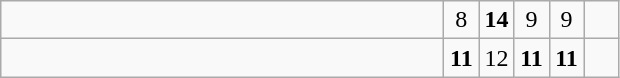<table class="wikitable">
<tr>
<td style="width:18em"></td>
<td align=center style="width:1em">8</td>
<td align=center style="width:1em"><strong>14</strong></td>
<td align=center style="width:1em">9</td>
<td align=center style="width:1em">9</td>
<td align=center style="width:1em"></td>
</tr>
<tr>
<td style="width:18em"><strong> </strong></td>
<td align=center style="width:1em"><strong>11</strong></td>
<td align=center style="width:1em">12</td>
<td align=center style="width:1em"><strong>11</strong></td>
<td align=center style="width:1em"><strong>11</strong></td>
<td align=center style="width:1em"></td>
</tr>
</table>
